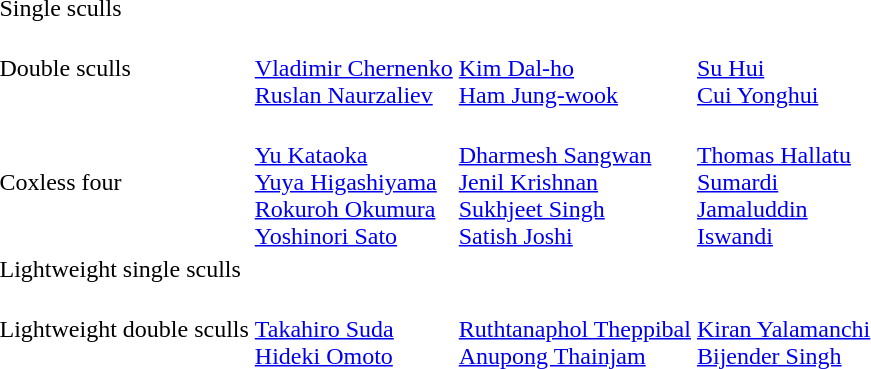<table>
<tr>
<td>Single sculls<br></td>
<td></td>
<td></td>
<td></td>
</tr>
<tr>
<td>Double sculls<br></td>
<td><br><a href='#'>Vladimir Chernenko</a><br><a href='#'>Ruslan Naurzaliev</a></td>
<td><br><a href='#'>Kim Dal-ho</a><br><a href='#'>Ham Jung-wook</a></td>
<td><br><a href='#'>Su Hui</a><br><a href='#'>Cui Yonghui</a></td>
</tr>
<tr>
<td>Coxless four<br></td>
<td><br><a href='#'>Yu Kataoka</a><br><a href='#'>Yuya Higashiyama</a><br><a href='#'>Rokuroh Okumura</a><br><a href='#'>Yoshinori Sato</a></td>
<td><br><a href='#'>Dharmesh Sangwan</a><br><a href='#'>Jenil Krishnan</a><br><a href='#'>Sukhjeet Singh</a><br><a href='#'>Satish Joshi</a></td>
<td><br><a href='#'>Thomas Hallatu</a><br><a href='#'>Sumardi</a><br><a href='#'>Jamaluddin</a><br><a href='#'>Iswandi</a></td>
</tr>
<tr>
<td>Lightweight single sculls<br></td>
<td></td>
<td></td>
<td></td>
</tr>
<tr>
<td>Lightweight double sculls<br></td>
<td><br><a href='#'>Takahiro Suda</a><br><a href='#'>Hideki Omoto</a></td>
<td><br><a href='#'>Ruthtanaphol Theppibal</a><br><a href='#'>Anupong Thainjam</a></td>
<td><br><a href='#'>Kiran Yalamanchi</a><br><a href='#'>Bijender Singh</a></td>
</tr>
</table>
